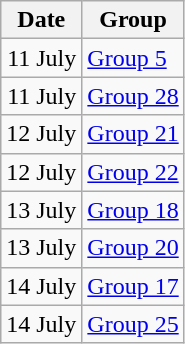<table class="wikitable">
<tr>
<th>Date</th>
<th>Group</th>
</tr>
<tr>
<td style="text-align:right;">11 July</td>
<td style="text-align:left;"><a href='#'>Group 5</a></td>
</tr>
<tr>
<td style="text-align:right;">11 July</td>
<td style="text-align:left;"><a href='#'>Group 28</a></td>
</tr>
<tr>
<td style="text-align:right;">12 July</td>
<td style="text-align:left;"><a href='#'>Group 21</a></td>
</tr>
<tr>
<td style="text-align:right;">12 July</td>
<td style="text-align:left;"><a href='#'>Group 22</a></td>
</tr>
<tr>
<td style="text-align:right;">13 July</td>
<td style="text-align:left;"><a href='#'>Group 18</a></td>
</tr>
<tr>
<td style="text-align:right;">13 July</td>
<td style="text-align:left;"><a href='#'>Group 20</a></td>
</tr>
<tr>
<td style="text-align:right;">14 July</td>
<td style="text-align:left;"><a href='#'>Group 17</a></td>
</tr>
<tr>
<td style="text-align:right;">14 July</td>
<td style="text-align:left;"><a href='#'>Group 25</a></td>
</tr>
</table>
